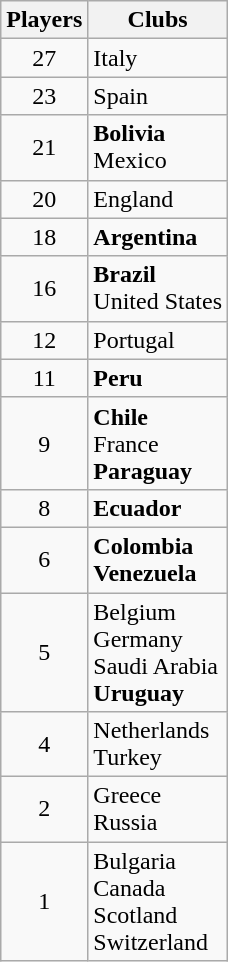<table class="wikitable">
<tr>
<th>Players</th>
<th>Clubs</th>
</tr>
<tr>
<td align=center>27</td>
<td> Italy</td>
</tr>
<tr>
<td align=center>23</td>
<td> Spain</td>
</tr>
<tr>
<td align=center>21</td>
<td> <strong>Bolivia</strong><br> Mexico</td>
</tr>
<tr>
<td align=center>20</td>
<td> England</td>
</tr>
<tr>
<td align=center>18</td>
<td> <strong>Argentina</strong></td>
</tr>
<tr>
<td align=center>16</td>
<td> <strong>Brazil</strong><br> United States</td>
</tr>
<tr>
<td align=center>12</td>
<td> Portugal</td>
</tr>
<tr>
<td align=center>11</td>
<td> <strong>Peru</strong></td>
</tr>
<tr>
<td align=center>9</td>
<td> <strong>Chile</strong><br> France<br> <strong>Paraguay</strong></td>
</tr>
<tr>
<td align=center>8</td>
<td> <strong>Ecuador</strong></td>
</tr>
<tr>
<td align=center>6</td>
<td> <strong>Colombia</strong><br> <strong>Venezuela</strong></td>
</tr>
<tr>
<td align=center>5</td>
<td> Belgium<br> Germany<br> Saudi Arabia<br> <strong>Uruguay</strong></td>
</tr>
<tr>
<td align=center>4</td>
<td> Netherlands<br> Turkey</td>
</tr>
<tr>
<td align=center>2</td>
<td> Greece<br> Russia</td>
</tr>
<tr>
<td align=center>1</td>
<td> Bulgaria<br> Canada<br> Scotland<br> Switzerland</td>
</tr>
</table>
